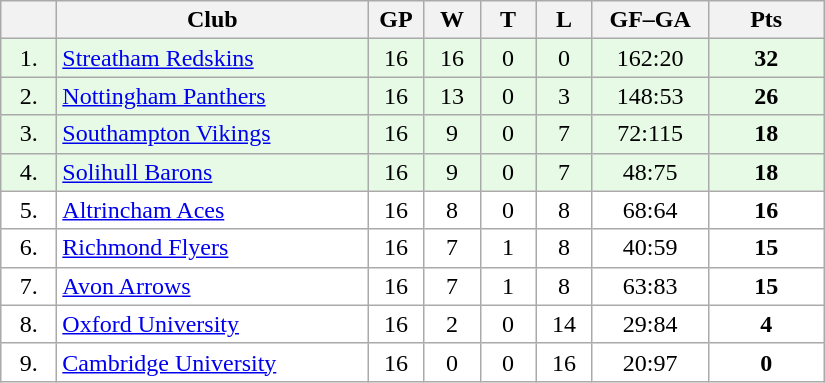<table class="wikitable">
<tr>
<th width="30"></th>
<th width="200">Club</th>
<th width="30">GP</th>
<th width="30">W</th>
<th width="30">T</th>
<th width="30">L</th>
<th width="70">GF–GA</th>
<th width="70">Pts</th>
</tr>
<tr bgcolor="#e6fae6" align="center">
<td>1.</td>
<td align="left"><a href='#'>Streatham Redskins</a></td>
<td>16</td>
<td>16</td>
<td>0</td>
<td>0</td>
<td>162:20</td>
<td><strong>32</strong></td>
</tr>
<tr bgcolor="#e6fae6" align="center">
<td>2.</td>
<td align="left"><a href='#'>Nottingham Panthers</a></td>
<td>16</td>
<td>13</td>
<td>0</td>
<td>3</td>
<td>148:53</td>
<td><strong>26</strong></td>
</tr>
<tr bgcolor="#e6fae6" align="center">
<td>3.</td>
<td align="left"><a href='#'>Southampton Vikings</a></td>
<td>16</td>
<td>9</td>
<td>0</td>
<td>7</td>
<td>72:115</td>
<td><strong>18</strong></td>
</tr>
<tr bgcolor="#e6fae6" align="center">
<td>4.</td>
<td align="left"><a href='#'>Solihull Barons</a></td>
<td>16</td>
<td>9</td>
<td>0</td>
<td>7</td>
<td>48:75</td>
<td><strong>18</strong></td>
</tr>
<tr bgcolor="#FFFFFF" align="center">
<td>5.</td>
<td align="left"><a href='#'>Altrincham Aces</a></td>
<td>16</td>
<td>8</td>
<td>0</td>
<td>8</td>
<td>68:64</td>
<td><strong>16</strong></td>
</tr>
<tr bgcolor="#FFFFFF" align="center">
<td>6.</td>
<td align="left"><a href='#'>Richmond Flyers</a></td>
<td>16</td>
<td>7</td>
<td>1</td>
<td>8</td>
<td>40:59</td>
<td><strong>15</strong></td>
</tr>
<tr bgcolor="#FFFFFF" align="center">
<td>7.</td>
<td align="left"><a href='#'>Avon Arrows</a></td>
<td>16</td>
<td>7</td>
<td>1</td>
<td>8</td>
<td>63:83</td>
<td><strong>15</strong></td>
</tr>
<tr bgcolor="#FFFFFF" align="center">
<td>8.</td>
<td align="left"><a href='#'>Oxford University</a></td>
<td>16</td>
<td>2</td>
<td>0</td>
<td>14</td>
<td>29:84</td>
<td><strong>4</strong></td>
</tr>
<tr bgcolor="#FFFFFF" align="center">
<td>9.</td>
<td align="left"><a href='#'>Cambridge University</a></td>
<td>16</td>
<td>0</td>
<td>0</td>
<td>16</td>
<td>20:97</td>
<td><strong>0</strong></td>
</tr>
</table>
